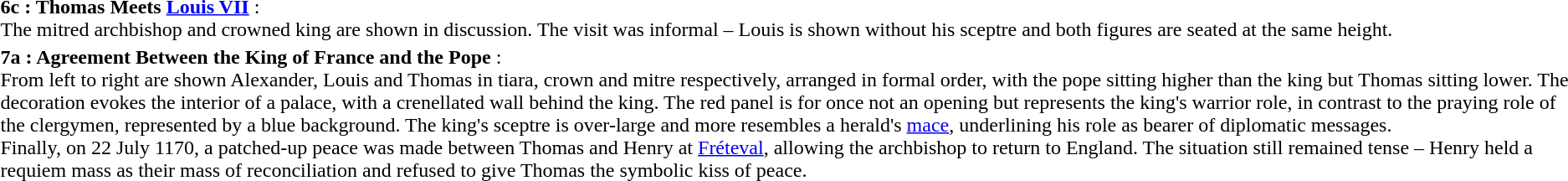<table>
<tr>
<td><strong>6c : Thomas Meets <a href='#'>Louis VII</a></strong> :<br>The mitred archbishop and crowned king are shown in discussion. The visit was informal – Louis is shown without his sceptre and both figures are seated at the same height.</td>
<td></td>
</tr>
<tr ---->
<td><strong>7a : Agreement Between the King of France and the Pope</strong> :<br>From left to right are shown Alexander, Louis and Thomas in tiara, crown and mitre respectively, arranged in formal order, with the pope sitting higher than the king but Thomas sitting lower. The decoration evokes the interior of a palace, with a crenellated wall behind the king. The red panel is for once not an opening but represents the king's warrior role, in contrast to the praying role of the clergymen, represented by a blue background. The king's sceptre is over-large and more resembles a herald's <a href='#'>mace</a>, underlining his role as bearer of diplomatic messages.<br>Finally, on 22 July 1170, a patched-up peace was made between Thomas and Henry at <a href='#'>Fréteval</a>, allowing the archbishop to return to England. The situation still remained tense – Henry held a requiem mass as their mass of reconciliation and refused to give Thomas the symbolic kiss of peace.</td>
<td></td>
</tr>
</table>
